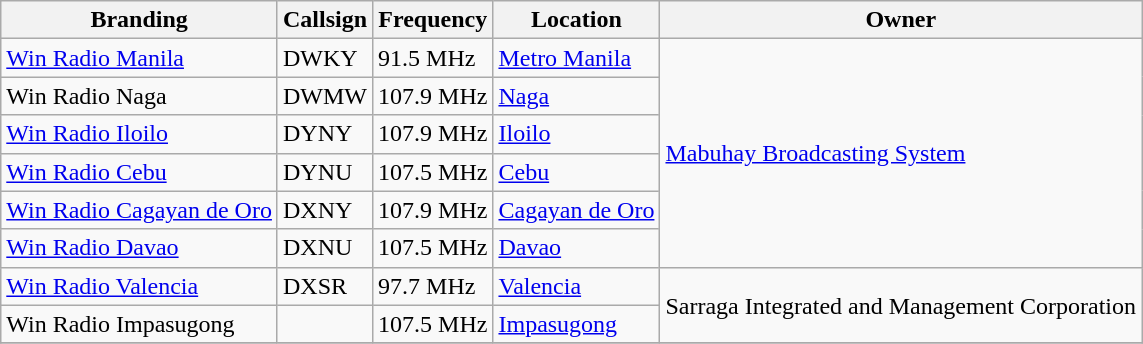<table class="wikitable">
<tr>
<th>Branding</th>
<th>Callsign</th>
<th>Frequency</th>
<th>Location</th>
<th>Owner</th>
</tr>
<tr>
<td><a href='#'>Win Radio Manila</a></td>
<td>DWKY</td>
<td>91.5 MHz</td>
<td><a href='#'>Metro Manila</a></td>
<td rowspan=6><a href='#'>Mabuhay Broadcasting System</a></td>
</tr>
<tr>
<td DWMW>Win Radio Naga</td>
<td>DWMW</td>
<td>107.9 MHz</td>
<td><a href='#'>Naga</a></td>
</tr>
<tr>
<td><a href='#'>Win Radio Iloilo</a></td>
<td>DYNY</td>
<td>107.9 MHz</td>
<td><a href='#'>Iloilo</a></td>
</tr>
<tr>
<td><a href='#'>Win Radio Cebu</a></td>
<td>DYNU</td>
<td>107.5 MHz</td>
<td><a href='#'>Cebu</a></td>
</tr>
<tr>
<td><a href='#'>Win Radio Cagayan de Oro</a></td>
<td>DXNY</td>
<td>107.9 MHz</td>
<td><a href='#'>Cagayan de Oro</a></td>
</tr>
<tr>
<td><a href='#'>Win Radio Davao</a></td>
<td>DXNU</td>
<td>107.5 MHz</td>
<td><a href='#'>Davao</a></td>
</tr>
<tr>
<td><a href='#'>Win Radio Valencia</a></td>
<td>DXSR</td>
<td>97.7 MHz</td>
<td><a href='#'>Valencia</a></td>
<td rowspan=2>Sarraga Integrated and Management Corporation</td>
</tr>
<tr>
<td>Win Radio Impasugong</td>
<td></td>
<td>107.5 MHz</td>
<td><a href='#'>Impasugong</a></td>
</tr>
<tr>
</tr>
</table>
